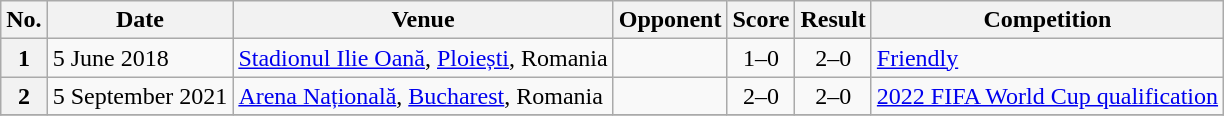<table class="wikitable sortable">
<tr>
<th scope="col">No.</th>
<th scope="col" data-sort-type="date">Date</th>
<th scope="col">Venue</th>
<th scope="col">Opponent</th>
<th scope="col">Score</th>
<th scope="col">Result</th>
<th scope="col">Competition</th>
</tr>
<tr>
<th align="center">1</th>
<td>5 June 2018</td>
<td><a href='#'>Stadionul Ilie Oană</a>, <a href='#'>Ploiești</a>, Romania</td>
<td></td>
<td align=center>1–0</td>
<td align=center>2–0</td>
<td><a href='#'>Friendly</a></td>
</tr>
<tr>
<th align="center">2</th>
<td>5 September 2021</td>
<td><a href='#'>Arena Națională</a>, <a href='#'>Bucharest</a>, Romania</td>
<td></td>
<td align=center>2–0</td>
<td align=center>2–0</td>
<td><a href='#'>2022 FIFA World Cup qualification</a></td>
</tr>
<tr>
</tr>
</table>
